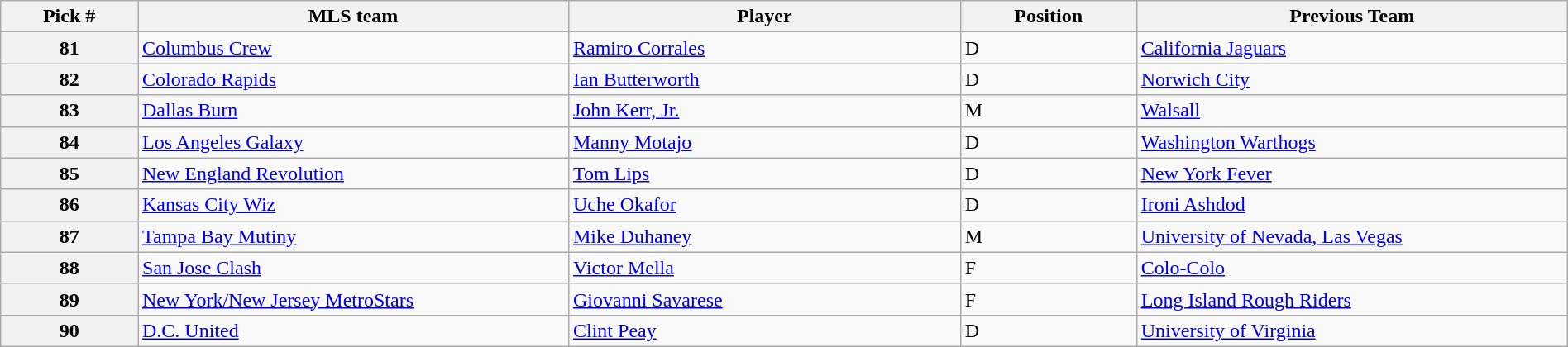<table class="wikitable sortable" style="width:100%">
<tr>
<th width=7%>Pick #</th>
<th width=22%>MLS team</th>
<th width=20%>Player</th>
<th width=9%>Position</th>
<th width=22%>Previous Team</th>
</tr>
<tr>
<th>81</th>
<td><a href='#'>Columbus Crew</a></td>
<td><a href='#'>Ramiro Corrales</a></td>
<td>D</td>
<td><a href='#'>California Jaguars</a></td>
</tr>
<tr>
<th>82</th>
<td><a href='#'>Colorado Rapids</a></td>
<td><a href='#'>Ian Butterworth</a></td>
<td>D</td>
<td><a href='#'>Norwich City</a></td>
</tr>
<tr>
<th>83</th>
<td><a href='#'>Dallas Burn</a></td>
<td><a href='#'>John Kerr, Jr.</a></td>
<td>M</td>
<td><a href='#'>Walsall</a></td>
</tr>
<tr>
<th>84</th>
<td><a href='#'>Los Angeles Galaxy</a></td>
<td><a href='#'>Manny Motajo</a></td>
<td>D</td>
<td><a href='#'>Washington Warthogs</a></td>
</tr>
<tr>
<th>85</th>
<td><a href='#'>New England Revolution</a></td>
<td><a href='#'>Tom Lips</a></td>
<td>D</td>
<td><a href='#'>New York Fever</a></td>
</tr>
<tr>
<th>86</th>
<td><a href='#'>Kansas City Wiz</a></td>
<td><a href='#'>Uche Okafor</a></td>
<td>D</td>
<td><a href='#'>Ironi Ashdod</a></td>
</tr>
<tr>
<th>87</th>
<td><a href='#'>Tampa Bay Mutiny</a></td>
<td><a href='#'>Mike Duhaney</a></td>
<td>M</td>
<td><a href='#'>University of Nevada, Las Vegas</a></td>
</tr>
<tr>
<th>88</th>
<td><a href='#'>San Jose Clash</a></td>
<td><a href='#'>Victor Mella</a></td>
<td>F</td>
<td><a href='#'>Colo-Colo</a></td>
</tr>
<tr>
<th>89</th>
<td><a href='#'>New York/New Jersey MetroStars</a></td>
<td><a href='#'>Giovanni Savarese</a></td>
<td>F</td>
<td><a href='#'>Long Island Rough Riders</a></td>
</tr>
<tr>
<th>90</th>
<td><a href='#'>D.C. United</a></td>
<td><a href='#'>Clint Peay</a></td>
<td>D</td>
<td><a href='#'>University of Virginia</a></td>
</tr>
</table>
